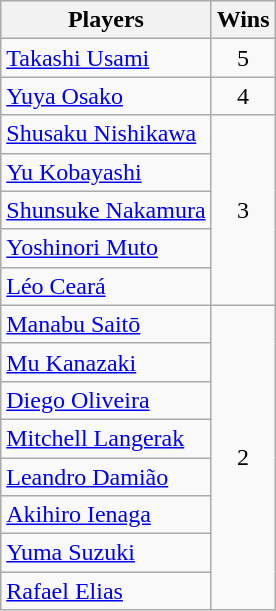<table class="wikitable plainrowheaders">
<tr>
<th scope=col>Players</th>
<th scope=col>Wins</th>
</tr>
<tr>
<td><a href='#'>Takashi Usami</a></td>
<td rowspan=1 align=center>5</td>
</tr>
<tr>
<td><a href='#'>Yuya Osako</a></td>
<td rowspan=1 align=center>4</td>
</tr>
<tr>
<td><a href='#'>Shusaku Nishikawa</a></td>
<td rowspan=5 align=center>3</td>
</tr>
<tr>
<td><a href='#'>Yu Kobayashi</a></td>
</tr>
<tr>
<td><a href='#'>Shunsuke Nakamura</a></td>
</tr>
<tr>
<td><a href='#'>Yoshinori Muto</a></td>
</tr>
<tr>
<td><a href='#'>Léo Ceará</a></td>
</tr>
<tr>
<td><a href='#'>Manabu Saitō</a></td>
<td rowspan=8 align=center>2</td>
</tr>
<tr>
<td><a href='#'>Mu Kanazaki</a></td>
</tr>
<tr>
<td><a href='#'>Diego Oliveira</a></td>
</tr>
<tr>
<td><a href='#'>Mitchell Langerak</a></td>
</tr>
<tr>
<td><a href='#'>Leandro Damião</a></td>
</tr>
<tr>
<td><a href='#'>Akihiro Ienaga</a></td>
</tr>
<tr>
<td><a href='#'>Yuma Suzuki</a></td>
</tr>
<tr>
<td><a href='#'>Rafael Elias</a></td>
</tr>
</table>
